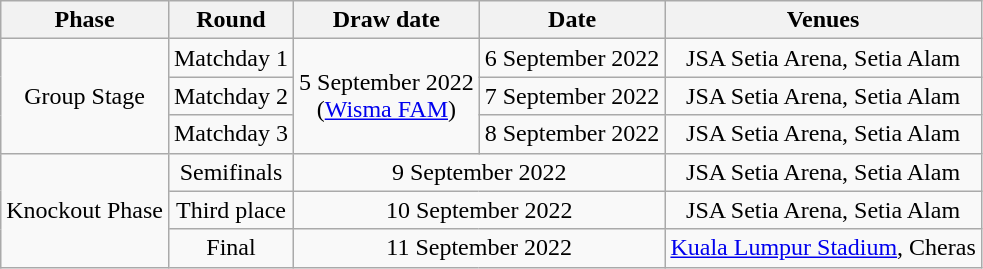<table class="wikitable" style="text-align: center;">
<tr>
<th>Phase</th>
<th>Round</th>
<th>Draw date</th>
<th>Date</th>
<th>Venues</th>
</tr>
<tr>
<td rowspan="3">Group Stage</td>
<td>Matchday 1</td>
<td rowspan="3">5 September 2022<br>(<a href='#'>Wisma FAM</a>)</td>
<td>6 September 2022</td>
<td>JSA Setia Arena, Setia Alam</td>
</tr>
<tr>
<td>Matchday 2</td>
<td>7 September 2022</td>
<td>JSA Setia Arena, Setia Alam</td>
</tr>
<tr>
<td>Matchday 3</td>
<td>8 September 2022</td>
<td>JSA Setia Arena, Setia Alam</td>
</tr>
<tr>
<td rowspan="3">Knockout Phase</td>
<td>Semifinals</td>
<td colspan="2">9 September 2022</td>
<td>JSA Setia Arena, Setia Alam</td>
</tr>
<tr>
<td>Third place</td>
<td colspan="2">10 September 2022</td>
<td>JSA Setia Arena, Setia Alam</td>
</tr>
<tr>
<td>Final</td>
<td colspan="2">11 September 2022</td>
<td><a href='#'>Kuala Lumpur Stadium</a>, Cheras</td>
</tr>
</table>
